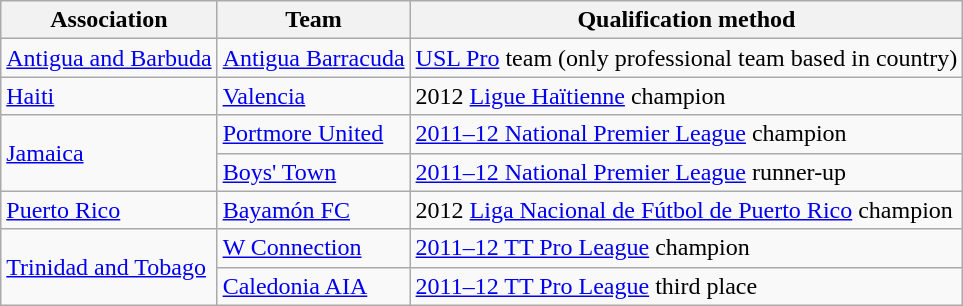<table class="wikitable">
<tr>
<th>Association</th>
<th>Team</th>
<th>Qualification method</th>
</tr>
<tr>
<td> <a href='#'>Antigua and Barbuda</a></td>
<td><a href='#'>Antigua Barracuda</a></td>
<td><a href='#'>USL Pro</a> team (only professional team based in country)</td>
</tr>
<tr>
<td> <a href='#'>Haiti</a></td>
<td><a href='#'>Valencia</a></td>
<td>2012 <a href='#'>Ligue Haïtienne</a> champion</td>
</tr>
<tr>
<td rowspan=2> <a href='#'>Jamaica</a></td>
<td><a href='#'>Portmore United</a></td>
<td><a href='#'>2011–12 National Premier League</a> champion</td>
</tr>
<tr>
<td><a href='#'>Boys' Town</a></td>
<td><a href='#'>2011–12 National Premier League</a> runner-up</td>
</tr>
<tr>
<td> <a href='#'>Puerto Rico</a></td>
<td><a href='#'>Bayamón FC</a></td>
<td>2012 <a href='#'>Liga Nacional de Fútbol de Puerto Rico</a> champion</td>
</tr>
<tr>
<td rowspan=2> <a href='#'>Trinidad and Tobago</a></td>
<td><a href='#'>W Connection</a></td>
<td><a href='#'>2011–12 TT Pro League</a> champion</td>
</tr>
<tr>
<td><a href='#'>Caledonia AIA</a></td>
<td><a href='#'>2011–12 TT Pro League</a> third place</td>
</tr>
</table>
